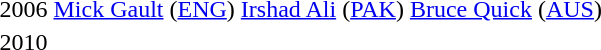<table>
<tr>
<td>2006</td>
<td> <a href='#'>Mick Gault</a> (<a href='#'>ENG</a>)</td>
<td> <a href='#'>Irshad Ali</a> (<a href='#'>PAK</a>)</td>
<td> <a href='#'>Bruce Quick</a> (<a href='#'>AUS</a>)</td>
</tr>
<tr>
<td>2010<br></td>
<td></td>
<td></td>
<td></td>
</tr>
</table>
